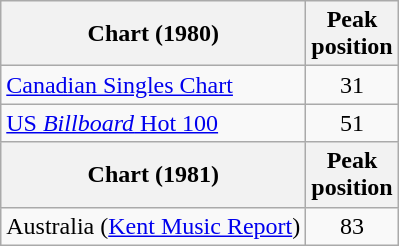<table class="wikitable sortable plainrowheaders">
<tr>
<th>Chart (1980)</th>
<th>Peak<br>position</th>
</tr>
<tr>
<td align="left"><a href='#'>Canadian Singles Chart</a></td>
<td style="text-align:center;">31</td>
</tr>
<tr>
<td align="left"><a href='#'>US <em>Billboard</em> Hot 100</a></td>
<td style="text-align:center;">51</td>
</tr>
<tr>
<th>Chart (1981)</th>
<th>Peak<br> position</th>
</tr>
<tr>
<td>Australia (<a href='#'>Kent Music Report</a>)</td>
<td align="center">83</td>
</tr>
</table>
